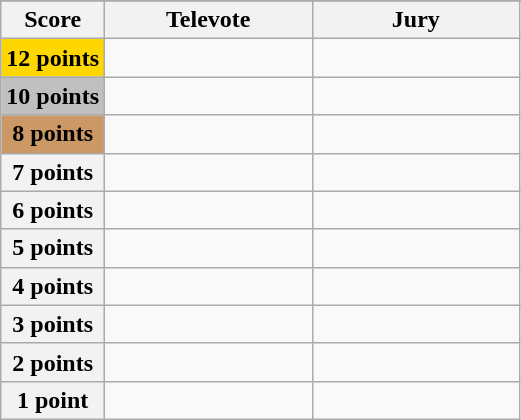<table class="wikitable">
<tr>
</tr>
<tr>
<th scope="col" width="20%">Score</th>
<th scope="col" width="40%">Televote</th>
<th scope="col" width="40%">Jury</th>
</tr>
<tr>
<th scope="row" style="background:gold">12 points</th>
<td></td>
<td></td>
</tr>
<tr>
<th scope="row" style="background:silver">10 points</th>
<td></td>
<td></td>
</tr>
<tr>
<th scope="row" style="background:#CC9966">8 points</th>
<td></td>
<td></td>
</tr>
<tr>
<th scope="row">7 points</th>
<td></td>
<td></td>
</tr>
<tr>
<th scope="row">6 points</th>
<td></td>
<td></td>
</tr>
<tr>
<th scope="row">5 points</th>
<td></td>
<td></td>
</tr>
<tr>
<th scope="row">4 points</th>
<td></td>
<td></td>
</tr>
<tr>
<th scope="row">3 points</th>
<td></td>
<td></td>
</tr>
<tr>
<th scope="row">2 points</th>
<td></td>
<td></td>
</tr>
<tr>
<th scope="row">1 point</th>
<td></td>
<td></td>
</tr>
</table>
